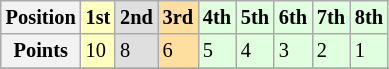<table class="wikitable sortable" style="font-size:85%">
<tr>
<th>Position</th>
<td style="background-color:#ffffbf"><strong>1st</strong></td>
<td style="background-color:#dfdfdf"><strong>2nd</strong></td>
<td style="background-color:#ffdf9f"><strong>3rd</strong></td>
<td style="background-color:#dfffdf"><strong>4th</strong></td>
<td style="background-color:#dfffdf"><strong>5th</strong></td>
<td style="background-color:#dfffdf"><strong>6th</strong></td>
<td style="background-color:#dfffdf"><strong>7th</strong></td>
<td style="background-color:#dfffdf"><strong>8th</strong></td>
</tr>
<tr>
<th>Points</th>
<td style="background-color:#ffffbf">10</td>
<td style="background-color:#dfdfdf">8</td>
<td style="background-color:#ffdf9f">6</td>
<td style="background-color:#dfffdf">5</td>
<td style="background-color:#dfffdf">4</td>
<td style="background-color:#dfffdf">3</td>
<td style="background-color:#dfffdf">2</td>
<td style="background-color:#dfffdf">1</td>
</tr>
<tr>
</tr>
</table>
